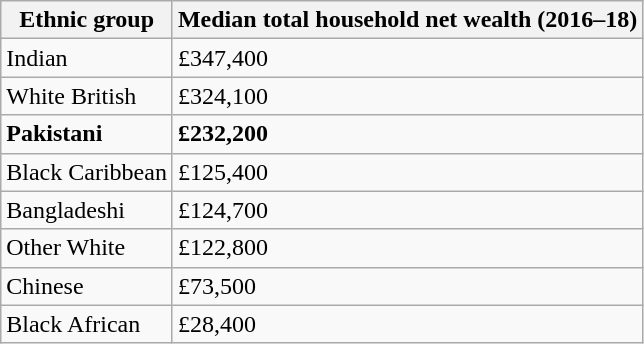<table class="wikitable">
<tr>
<th>Ethnic group</th>
<th>Median total household net wealth (2016–18)</th>
</tr>
<tr>
<td>Indian</td>
<td>£347,400</td>
</tr>
<tr>
<td>White British</td>
<td>£324,100</td>
</tr>
<tr>
<td><strong>Pakistani</strong></td>
<td><strong>£232,200</strong></td>
</tr>
<tr>
<td>Black Caribbean</td>
<td>£125,400</td>
</tr>
<tr>
<td>Bangladeshi</td>
<td>£124,700</td>
</tr>
<tr>
<td>Other White</td>
<td>£122,800</td>
</tr>
<tr>
<td>Chinese</td>
<td>£73,500</td>
</tr>
<tr>
<td>Black African</td>
<td>£28,400</td>
</tr>
</table>
